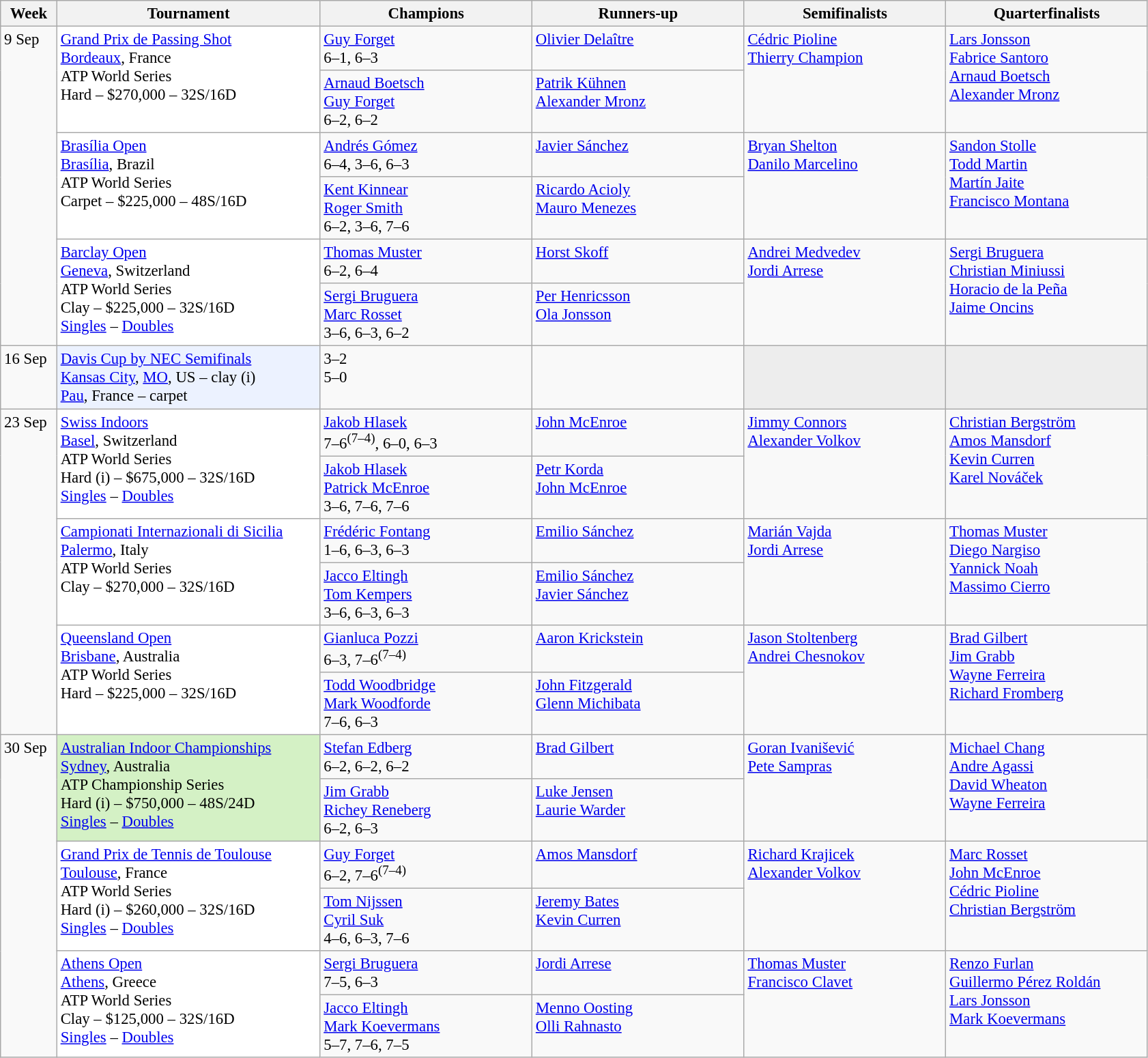<table class=wikitable style=font-size:95%>
<tr>
<th style="width:48px;">Week</th>
<th style="width:250px;">Tournament</th>
<th style="width:200px;">Champions</th>
<th style="width:200px;">Runners-up</th>
<th style="width:190px;">Semifinalists</th>
<th style="width:190px;">Quarterfinalists</th>
</tr>
<tr valign=top>
<td rowspan=6>9 Sep</td>
<td style="background:#FFF;" rowspan="2"><a href='#'>Grand Prix de Passing Shot</a> <br>  <a href='#'>Bordeaux</a>, France <br> ATP World Series <br> Hard – $270,000 – 32S/16D</td>
<td> <a href='#'>Guy Forget</a> <br> 6–1, 6–3</td>
<td> <a href='#'>Olivier Delaître</a></td>
<td rowspan=2> <a href='#'>Cédric Pioline</a> <br>  <a href='#'>Thierry Champion</a></td>
<td rowspan=2> <a href='#'>Lars Jonsson</a> <br>  <a href='#'>Fabrice Santoro</a> <br>  <a href='#'>Arnaud Boetsch</a> <br>  <a href='#'>Alexander Mronz</a></td>
</tr>
<tr valign=top>
<td> <a href='#'>Arnaud Boetsch</a> <br>  <a href='#'>Guy Forget</a> <br> 6–2, 6–2</td>
<td> <a href='#'>Patrik Kühnen</a> <br>  <a href='#'>Alexander Mronz</a></td>
</tr>
<tr valign=top>
<td style="background:#FFF;" rowspan="2"><a href='#'>Brasília Open</a> <br> <a href='#'>Brasília</a>, Brazil <br> ATP World Series <br> Carpet – $225,000 – 48S/16D</td>
<td> <a href='#'>Andrés Gómez</a> <br> 6–4, 3–6, 6–3</td>
<td> <a href='#'>Javier Sánchez</a></td>
<td rowspan=2> <a href='#'>Bryan Shelton</a> <br>  <a href='#'>Danilo Marcelino</a></td>
<td rowspan=2> <a href='#'>Sandon Stolle</a> <br>  <a href='#'>Todd Martin</a> <br>  <a href='#'>Martín Jaite</a> <br>  <a href='#'>Francisco Montana</a></td>
</tr>
<tr valign=top>
<td> <a href='#'>Kent Kinnear</a> <br>  <a href='#'>Roger Smith</a> <br> 6–2, 3–6, 7–6</td>
<td> <a href='#'>Ricardo Acioly</a> <br>  <a href='#'>Mauro Menezes</a></td>
</tr>
<tr valign=top>
<td style="background:#FFF;" rowspan="2"><a href='#'>Barclay Open</a> <br> <a href='#'>Geneva</a>, Switzerland <br> ATP World Series <br> Clay – $225,000 – 32S/16D <br> <a href='#'>Singles</a> – <a href='#'>Doubles</a></td>
<td> <a href='#'>Thomas Muster</a> <br> 6–2, 6–4</td>
<td> <a href='#'>Horst Skoff</a></td>
<td rowspan=2> <a href='#'>Andrei Medvedev</a> <br>  <a href='#'>Jordi Arrese</a></td>
<td rowspan=2> <a href='#'>Sergi Bruguera</a> <br>  <a href='#'>Christian Miniussi</a> <br>  <a href='#'>Horacio de la Peña</a> <br>  <a href='#'>Jaime Oncins</a></td>
</tr>
<tr valign=top>
<td> <a href='#'>Sergi Bruguera</a> <br>  <a href='#'>Marc Rosset</a> <br> 3–6, 6–3, 6–2</td>
<td> <a href='#'>Per Henricsson</a> <br>  <a href='#'>Ola Jonsson</a></td>
</tr>
<tr valign=top>
<td>16 Sep</td>
<td style="background:#ECF2FF;"><a href='#'>Davis Cup by NEC Semifinals</a> <br> <a href='#'>Kansas City</a>, <a href='#'>MO</a>, US – clay (i) <br> <a href='#'>Pau</a>, France – carpet</td>
<td><strong></strong> 3–2 <br> <strong></strong> 5–0</td>
<td><br></td>
<td style="background:#ededed;"></td>
<td style="background:#ededed;"></td>
</tr>
<tr valign=top>
<td rowspan=6>23 Sep</td>
<td style="background:#FFF;" rowspan="2"><a href='#'>Swiss Indoors</a> <br>  <a href='#'>Basel</a>, Switzerland <br> ATP World Series <br> Hard (i) – $675,000 – 32S/16D <br> <a href='#'>Singles</a> – <a href='#'>Doubles</a></td>
<td> <a href='#'>Jakob Hlasek</a> <br> 7–6<sup>(7–4)</sup>, 6–0, 6–3</td>
<td> <a href='#'>John McEnroe</a></td>
<td rowspan=2> <a href='#'>Jimmy Connors</a> <br>  <a href='#'>Alexander Volkov</a></td>
<td rowspan=2> <a href='#'>Christian Bergström</a> <br>  <a href='#'>Amos Mansdorf</a> <br>  <a href='#'>Kevin Curren</a> <br>  <a href='#'>Karel Nováček</a></td>
</tr>
<tr valign=top>
<td> <a href='#'>Jakob Hlasek</a> <br>  <a href='#'>Patrick McEnroe</a> <br> 3–6, 7–6, 7–6</td>
<td> <a href='#'>Petr Korda</a> <br>  <a href='#'>John McEnroe</a></td>
</tr>
<tr valign=top>
<td style="background:#FFF;" rowspan="2"><a href='#'>Campionati Internazionali di Sicilia</a> <br> <a href='#'>Palermo</a>, Italy <br> ATP World Series <br> Clay – $270,000 – 32S/16D</td>
<td> <a href='#'>Frédéric Fontang</a> <br> 1–6, 6–3, 6–3</td>
<td> <a href='#'>Emilio Sánchez</a></td>
<td rowspan=2> <a href='#'>Marián Vajda</a> <br>  <a href='#'>Jordi Arrese</a></td>
<td rowspan=2> <a href='#'>Thomas Muster</a> <br>  <a href='#'>Diego Nargiso</a> <br>  <a href='#'>Yannick Noah</a> <br>  <a href='#'>Massimo Cierro</a></td>
</tr>
<tr valign=top>
<td> <a href='#'>Jacco Eltingh</a> <br>  <a href='#'>Tom Kempers</a> <br> 3–6, 6–3, 6–3</td>
<td> <a href='#'>Emilio Sánchez</a> <br>  <a href='#'>Javier Sánchez</a></td>
</tr>
<tr valign=top>
<td style="background:#FFF;" rowspan="2"><a href='#'>Queensland Open</a> <br>  <a href='#'>Brisbane</a>, Australia <br> ATP World Series <br> Hard – $225,000 – 32S/16D</td>
<td> <a href='#'>Gianluca Pozzi</a> <br> 6–3, 7–6<sup>(7–4)</sup></td>
<td> <a href='#'>Aaron Krickstein</a></td>
<td rowspan=2> <a href='#'>Jason Stoltenberg</a> <br>  <a href='#'>Andrei Chesnokov</a></td>
<td rowspan=2> <a href='#'>Brad Gilbert</a> <br>  <a href='#'>Jim Grabb</a> <br>  <a href='#'>Wayne Ferreira</a> <br>  <a href='#'>Richard Fromberg</a></td>
</tr>
<tr valign=top>
<td> <a href='#'>Todd Woodbridge</a> <br>  <a href='#'>Mark Woodforde</a> <br> 7–6, 6–3</td>
<td> <a href='#'>John Fitzgerald</a> <br>  <a href='#'>Glenn Michibata</a></td>
</tr>
<tr valign=top>
<td rowspan=6>30 Sep</td>
<td style="background:#D4F1C5;" rowspan="2"><a href='#'>Australian Indoor Championships</a> <br> <a href='#'>Sydney</a>, Australia <br> ATP Championship Series <br> Hard (i) – $750,000 – 48S/24D <br> <a href='#'>Singles</a> – <a href='#'>Doubles</a></td>
<td> <a href='#'>Stefan Edberg</a> <br> 6–2, 6–2, 6–2</td>
<td> <a href='#'>Brad Gilbert</a></td>
<td rowspan=2> <a href='#'>Goran Ivanišević</a> <br>  <a href='#'>Pete Sampras</a></td>
<td rowspan=2> <a href='#'>Michael Chang</a> <br>  <a href='#'>Andre Agassi</a> <br>  <a href='#'>David Wheaton</a> <br>  <a href='#'>Wayne Ferreira</a></td>
</tr>
<tr valign=top>
<td> <a href='#'>Jim Grabb</a> <br>  <a href='#'>Richey Reneberg</a> <br> 6–2, 6–3</td>
<td> <a href='#'>Luke Jensen</a> <br>  <a href='#'>Laurie Warder</a></td>
</tr>
<tr valign=top>
<td style="background:#FFF;" rowspan="2"><a href='#'>Grand Prix de Tennis de Toulouse</a> <br> <a href='#'>Toulouse</a>, France <br> ATP World Series <br> Hard (i) – $260,000 – 32S/16D <br> <a href='#'>Singles</a> – <a href='#'>Doubles</a></td>
<td> <a href='#'>Guy Forget</a> <br> 6–2, 7–6<sup>(7–4)</sup></td>
<td> <a href='#'>Amos Mansdorf</a></td>
<td rowspan=2> <a href='#'>Richard Krajicek</a> <br>  <a href='#'>Alexander Volkov</a></td>
<td rowspan=2> <a href='#'>Marc Rosset</a> <br>  <a href='#'>John McEnroe</a> <br>  <a href='#'>Cédric Pioline</a> <br>  <a href='#'>Christian Bergström</a></td>
</tr>
<tr valign=top>
<td> <a href='#'>Tom Nijssen</a> <br>  <a href='#'>Cyril Suk</a> <br> 4–6, 6–3, 7–6</td>
<td> <a href='#'>Jeremy Bates</a> <br>  <a href='#'>Kevin Curren</a></td>
</tr>
<tr valign=top>
<td style="background:#FFF;" rowspan="2"><a href='#'>Athens Open</a> <br> <a href='#'>Athens</a>, Greece <br> ATP World Series <br> Clay – $125,000 – 32S/16D <br> <a href='#'>Singles</a> – <a href='#'>Doubles</a></td>
<td> <a href='#'>Sergi Bruguera</a> <br> 7–5, 6–3</td>
<td> <a href='#'>Jordi Arrese</a></td>
<td rowspan=2> <a href='#'>Thomas Muster</a> <br>  <a href='#'>Francisco Clavet</a></td>
<td rowspan=2> <a href='#'>Renzo Furlan</a> <br>  <a href='#'>Guillermo Pérez Roldán</a> <br>  <a href='#'>Lars Jonsson</a> <br>  <a href='#'>Mark Koevermans</a></td>
</tr>
<tr valign=top>
<td> <a href='#'>Jacco Eltingh</a> <br>  <a href='#'>Mark Koevermans</a> <br> 5–7, 7–6, 7–5</td>
<td> <a href='#'>Menno Oosting</a> <br>  <a href='#'>Olli Rahnasto</a></td>
</tr>
</table>
